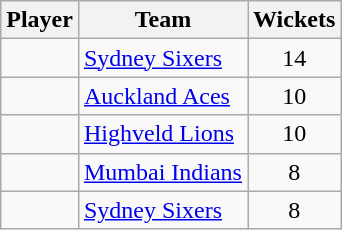<table class="wikitable" style="text-align: center;">
<tr>
<th>Player</th>
<th>Team</th>
<th>Wickets</th>
</tr>
<tr>
<td style="text-align:left"></td>
<td style="text-align:left"><a href='#'>Sydney Sixers</a></td>
<td>14</td>
</tr>
<tr>
<td style="text-align:left"></td>
<td style="text-align:left"><a href='#'>Auckland Aces</a></td>
<td>10</td>
</tr>
<tr>
<td style="text-align:left"></td>
<td style="text-align:left"><a href='#'>Highveld Lions</a></td>
<td>10</td>
</tr>
<tr>
<td style="text-align:left"></td>
<td style="text-align:left"><a href='#'>Mumbai Indians</a></td>
<td>8</td>
</tr>
<tr>
<td style="text-align:left"></td>
<td style="text-align:left"><a href='#'>Sydney Sixers</a></td>
<td>8</td>
</tr>
</table>
